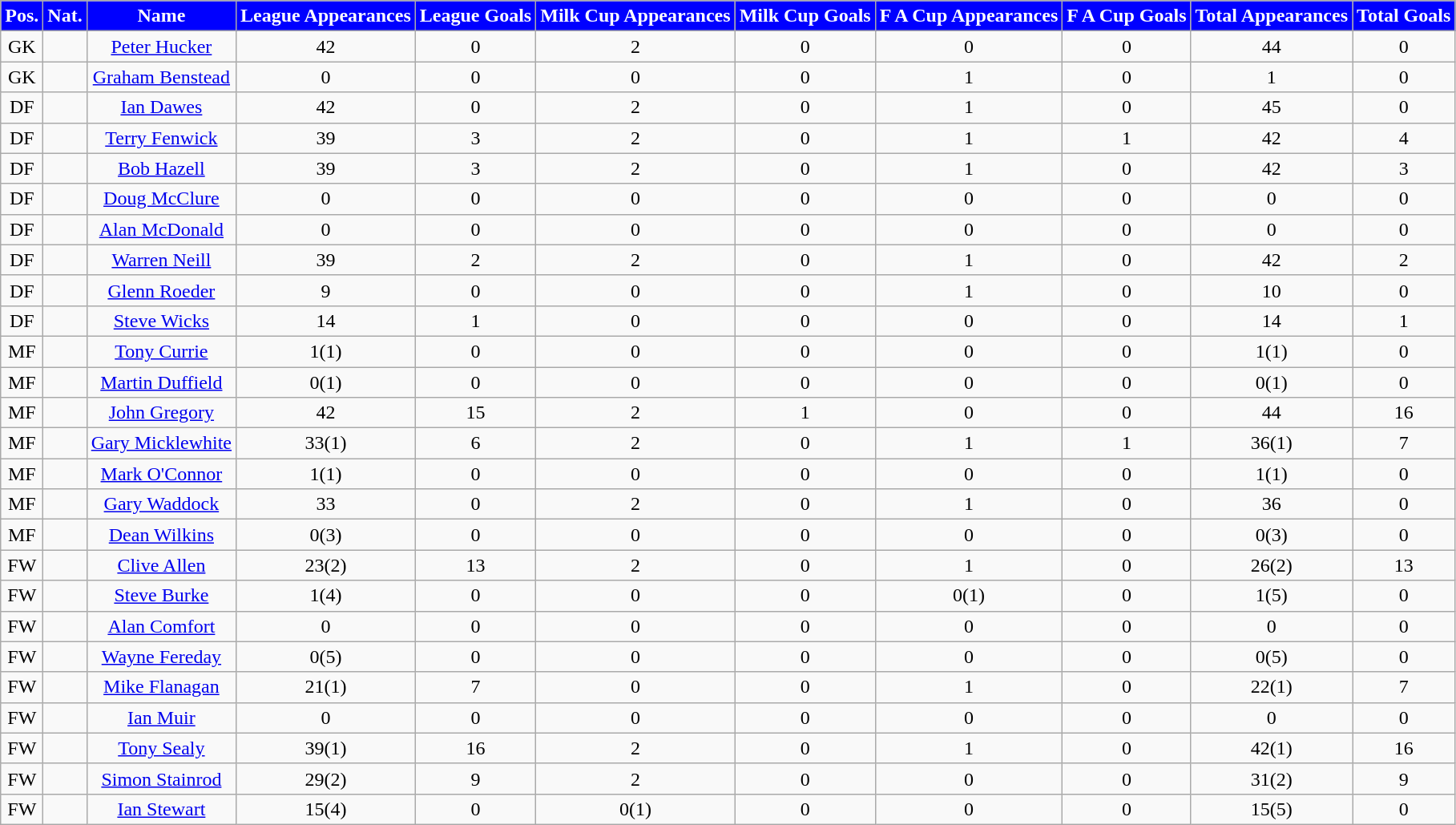<table class="wikitable plainrowheaders" style="text-align:center">
<tr>
<th style="background:#0000FF; color:#FFFFFF; text-align:center;">Pos.</th>
<th style="background:#0000FF; color:#FFFFFF; text-align:center;">Nat.</th>
<th style="background:#0000FF; color:#FFFFFF; text-align:center;">Name</th>
<th style="background:#0000FF; color:#FFFFFF; text-align:center;">League Appearances</th>
<th style="background:#0000FF; color:#FFFFFF; text-align:center;">League Goals</th>
<th style="background:#0000FF; color:#FFFFFF; text-align:center;">Milk Cup Appearances</th>
<th style="background:#0000FF; color:#FFFFFF; text-align:center;">Milk Cup Goals</th>
<th style="background:#0000FF; color:#FFFFFF; text-align:center;">F A Cup Appearances</th>
<th style="background:#0000FF; color:#FFFFFF; text-align:center;">F A Cup Goals</th>
<th style="background:#0000FF; color:#FFFFFF; text-align:center;">Total Appearances</th>
<th style="background:#0000FF; color:#FFFFFF; text-align:center;">Total Goals</th>
</tr>
<tr>
<td>GK</td>
<td></td>
<td><a href='#'>Peter Hucker</a></td>
<td>42</td>
<td>0</td>
<td>2</td>
<td>0</td>
<td>0</td>
<td>0</td>
<td>44</td>
<td>0</td>
</tr>
<tr>
<td>GK</td>
<td></td>
<td><a href='#'>Graham Benstead</a></td>
<td>0</td>
<td>0</td>
<td>0</td>
<td>0</td>
<td>1</td>
<td>0</td>
<td>1</td>
<td>0</td>
</tr>
<tr>
<td>DF</td>
<td></td>
<td><a href='#'>Ian Dawes</a></td>
<td>42</td>
<td>0</td>
<td>2</td>
<td>0</td>
<td>1</td>
<td>0</td>
<td>45</td>
<td>0</td>
</tr>
<tr>
<td>DF</td>
<td></td>
<td><a href='#'>Terry Fenwick</a></td>
<td>39</td>
<td>3</td>
<td>2</td>
<td>0</td>
<td>1</td>
<td>1</td>
<td>42</td>
<td>4</td>
</tr>
<tr>
<td>DF</td>
<td></td>
<td><a href='#'>Bob Hazell</a></td>
<td>39</td>
<td>3</td>
<td>2</td>
<td>0</td>
<td>1</td>
<td>0</td>
<td>42</td>
<td>3</td>
</tr>
<tr>
<td>DF</td>
<td></td>
<td><a href='#'>Doug McClure</a></td>
<td>0</td>
<td>0</td>
<td>0</td>
<td>0</td>
<td>0</td>
<td>0</td>
<td>0</td>
<td>0</td>
</tr>
<tr>
<td>DF</td>
<td></td>
<td><a href='#'>Alan McDonald</a></td>
<td>0</td>
<td>0</td>
<td>0</td>
<td>0</td>
<td>0</td>
<td>0</td>
<td>0</td>
<td>0</td>
</tr>
<tr>
<td>DF</td>
<td></td>
<td><a href='#'>Warren Neill</a></td>
<td>39</td>
<td>2</td>
<td>2</td>
<td>0</td>
<td>1</td>
<td>0</td>
<td>42</td>
<td>2</td>
</tr>
<tr>
<td>DF</td>
<td></td>
<td><a href='#'>Glenn Roeder</a></td>
<td>9</td>
<td>0</td>
<td>0</td>
<td>0</td>
<td>1</td>
<td>0</td>
<td>10</td>
<td>0</td>
</tr>
<tr>
<td>DF</td>
<td></td>
<td><a href='#'>Steve Wicks</a></td>
<td>14</td>
<td>1</td>
<td>0</td>
<td>0</td>
<td>0</td>
<td>0</td>
<td>14</td>
<td>1</td>
</tr>
<tr>
<td>MF</td>
<td></td>
<td><a href='#'>Tony Currie</a></td>
<td>1(1)</td>
<td>0</td>
<td>0</td>
<td>0</td>
<td>0</td>
<td>0</td>
<td>1(1)</td>
<td>0</td>
</tr>
<tr>
<td>MF</td>
<td></td>
<td><a href='#'>Martin Duffield</a></td>
<td>0(1)</td>
<td>0</td>
<td>0</td>
<td>0</td>
<td>0</td>
<td>0</td>
<td>0(1)</td>
<td>0</td>
</tr>
<tr>
<td>MF</td>
<td></td>
<td><a href='#'>John Gregory</a></td>
<td>42</td>
<td>15</td>
<td>2</td>
<td>1</td>
<td>0</td>
<td>0</td>
<td>44</td>
<td>16</td>
</tr>
<tr>
<td>MF</td>
<td></td>
<td><a href='#'>Gary Micklewhite</a></td>
<td>33(1)</td>
<td>6</td>
<td>2</td>
<td>0</td>
<td>1</td>
<td>1</td>
<td>36(1)</td>
<td>7</td>
</tr>
<tr>
<td>MF</td>
<td></td>
<td><a href='#'>Mark O'Connor</a></td>
<td>1(1)</td>
<td>0</td>
<td>0</td>
<td>0</td>
<td>0</td>
<td>0</td>
<td>1(1)</td>
<td>0</td>
</tr>
<tr>
<td>MF</td>
<td></td>
<td><a href='#'>Gary Waddock</a></td>
<td>33</td>
<td>0</td>
<td>2</td>
<td>0</td>
<td>1</td>
<td>0</td>
<td>36</td>
<td>0</td>
</tr>
<tr>
<td>MF</td>
<td></td>
<td><a href='#'>Dean Wilkins</a></td>
<td>0(3)</td>
<td>0</td>
<td>0</td>
<td>0</td>
<td>0</td>
<td>0</td>
<td>0(3)</td>
<td>0</td>
</tr>
<tr>
<td>FW</td>
<td></td>
<td><a href='#'>Clive Allen</a></td>
<td>23(2)</td>
<td>13</td>
<td>2</td>
<td>0</td>
<td>1</td>
<td>0</td>
<td>26(2)</td>
<td>13</td>
</tr>
<tr>
<td>FW</td>
<td></td>
<td><a href='#'>Steve Burke</a></td>
<td>1(4)</td>
<td>0</td>
<td>0</td>
<td>0</td>
<td>0(1)</td>
<td>0</td>
<td>1(5)</td>
<td>0</td>
</tr>
<tr>
<td>FW</td>
<td></td>
<td><a href='#'>Alan Comfort</a></td>
<td>0</td>
<td>0</td>
<td>0</td>
<td>0</td>
<td>0</td>
<td>0</td>
<td>0</td>
<td>0</td>
</tr>
<tr>
<td>FW</td>
<td></td>
<td><a href='#'>Wayne Fereday</a></td>
<td>0(5)</td>
<td>0</td>
<td>0</td>
<td>0</td>
<td>0</td>
<td>0</td>
<td>0(5)</td>
<td>0</td>
</tr>
<tr>
<td>FW</td>
<td></td>
<td><a href='#'>Mike Flanagan</a></td>
<td>21(1)</td>
<td>7</td>
<td>0</td>
<td>0</td>
<td>1</td>
<td>0</td>
<td>22(1)</td>
<td>7</td>
</tr>
<tr>
<td>FW</td>
<td></td>
<td><a href='#'>Ian Muir</a></td>
<td>0</td>
<td>0</td>
<td>0</td>
<td>0</td>
<td>0</td>
<td>0</td>
<td>0</td>
<td>0</td>
</tr>
<tr>
<td>FW</td>
<td></td>
<td><a href='#'>Tony Sealy</a></td>
<td>39(1)</td>
<td>16</td>
<td>2</td>
<td>0</td>
<td>1</td>
<td>0</td>
<td>42(1)</td>
<td>16</td>
</tr>
<tr>
<td>FW</td>
<td></td>
<td><a href='#'>Simon Stainrod</a></td>
<td>29(2)</td>
<td>9</td>
<td>2</td>
<td>0</td>
<td>0</td>
<td>0</td>
<td>31(2)</td>
<td>9</td>
</tr>
<tr>
<td>FW</td>
<td></td>
<td><a href='#'>Ian Stewart</a></td>
<td>15(4)</td>
<td>0</td>
<td>0(1)</td>
<td>0</td>
<td>0</td>
<td>0</td>
<td>15(5)</td>
<td>0</td>
</tr>
</table>
